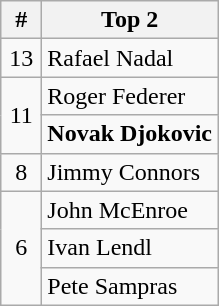<table class="wikitable" style="display:inline-table;">
<tr>
<th width=20>#</th>
<th>Top 2</th>
</tr>
<tr>
<td style="text-align:center;">13</td>
<td> Rafael Nadal</td>
</tr>
<tr>
<td rowspan="2" style="text-align:center;">11</td>
<td> Roger Federer</td>
</tr>
<tr>
<td> <strong>Novak Djokovic</strong></td>
</tr>
<tr>
<td style="text-align:center;">8</td>
<td> Jimmy Connors</td>
</tr>
<tr>
<td rowspan="3" style="text-align:center;">6</td>
<td> John McEnroe</td>
</tr>
<tr>
<td> Ivan Lendl</td>
</tr>
<tr>
<td> Pete Sampras</td>
</tr>
</table>
